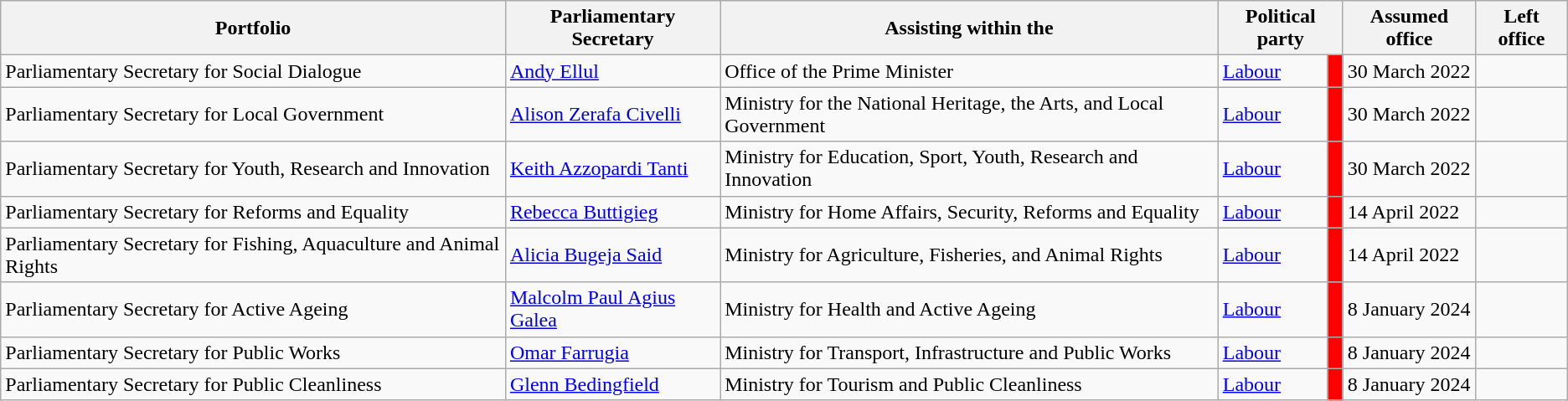<table class="wikitable">
<tr>
<th>Portfolio</th>
<th>Parliamentary Secretary</th>
<th>Assisting within the</th>
<th Colspan="2">Political party</th>
<th>Assumed office</th>
<th>Left office</th>
</tr>
<tr>
<td>Parliamentary Secretary for Social Dialogue<br></td>
<td><a href='#'>Andy Ellul</a></td>
<td>Office of the Prime Minister</td>
<td><a href='#'>Labour</a></td>
<td style="background:#FF0000;"></td>
<td>30 March 2022</td>
<td></td>
</tr>
<tr>
<td>Parliamentary Secretary for Local Government<br></td>
<td><a href='#'>Alison Zerafa Civelli</a></td>
<td>Ministry for the National Heritage, the Arts, and Local Government</td>
<td><a href='#'>Labour</a></td>
<td style="background:#FF0000;"></td>
<td>30 March 2022</td>
<td></td>
</tr>
<tr>
<td>Parliamentary Secretary for Youth, Research and Innovation<br></td>
<td><a href='#'>Keith Azzopardi Tanti</a></td>
<td>Ministry for Education, Sport, Youth, Research and Innovation</td>
<td><a href='#'>Labour</a></td>
<td style="background:#FF0000;"></td>
<td>30 March 2022</td>
<td></td>
</tr>
<tr>
<td>Parliamentary Secretary for Reforms and Equality<br></td>
<td><a href='#'>Rebecca Buttigieg</a></td>
<td>Ministry for Home Affairs, Security, Reforms and Equality</td>
<td><a href='#'>Labour</a></td>
<td style="background:#FF0000;"></td>
<td>14 April 2022</td>
<td></td>
</tr>
<tr>
<td>Parliamentary Secretary for Fishing, Aquaculture and Animal Rights<br></td>
<td><a href='#'>Alicia Bugeja Said</a></td>
<td>Ministry for Agriculture, Fisheries, and Animal Rights</td>
<td><a href='#'>Labour</a></td>
<td style="background:#FF0000;"></td>
<td>14 April 2022</td>
<td></td>
</tr>
<tr>
<td>Parliamentary Secretary for Active Ageing<br></td>
<td><a href='#'>Malcolm Paul Agius Galea</a></td>
<td>Ministry for Health and Active Ageing</td>
<td><a href='#'>Labour</a></td>
<td style="background:#FF0000;"></td>
<td>8 January 2024</td>
<td></td>
</tr>
<tr>
<td>Parliamentary Secretary for Public Works<br></td>
<td><a href='#'>Omar Farrugia</a></td>
<td>Ministry for Transport, Infrastructure and Public Works</td>
<td><a href='#'>Labour</a></td>
<td style="background:#FF0000;"></td>
<td>8 January 2024</td>
<td></td>
</tr>
<tr>
<td>Parliamentary Secretary for Public Cleanliness<br></td>
<td><a href='#'>Glenn Bedingfield</a></td>
<td>Ministry for Tourism and Public Cleanliness</td>
<td><a href='#'>Labour</a></td>
<td style="background:#FF0000;"></td>
<td>8 January 2024</td>
</tr>
</table>
